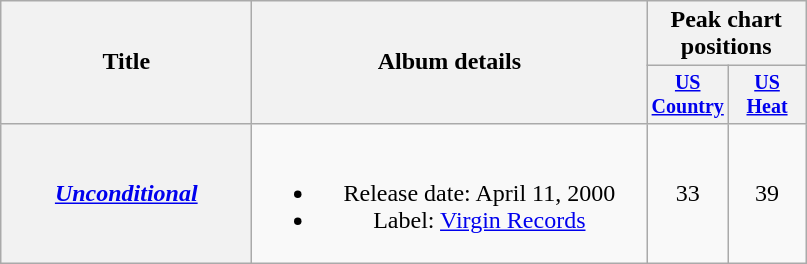<table class="wikitable plainrowheaders" style="text-align:center;">
<tr>
<th rowspan="2" style="width:10em;">Title</th>
<th rowspan="2" style="width:16em;">Album details</th>
<th colspan="2">Peak chart<br>positions</th>
</tr>
<tr style="font-size:smaller;">
<th width="45"><a href='#'>US Country</a></th>
<th width="45"><a href='#'>US Heat</a></th>
</tr>
<tr>
<th scope="row"><em><a href='#'>Unconditional</a></em></th>
<td><br><ul><li>Release date: April 11, 2000</li><li>Label: <a href='#'>Virgin Records</a></li></ul></td>
<td>33</td>
<td>39</td>
</tr>
</table>
